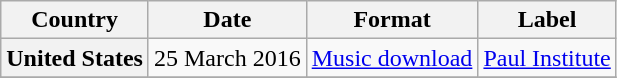<table class="wikitable plainrowheaders">
<tr>
<th scope="col">Country</th>
<th scope="col">Date</th>
<th scope="col">Format</th>
<th scope="col">Label</th>
</tr>
<tr>
<th scope="row">United States</th>
<td>25 March 2016</td>
<td><a href='#'>Music download</a></td>
<td rowspan="1"><a href='#'>Paul Institute</a></td>
</tr>
<tr>
</tr>
</table>
